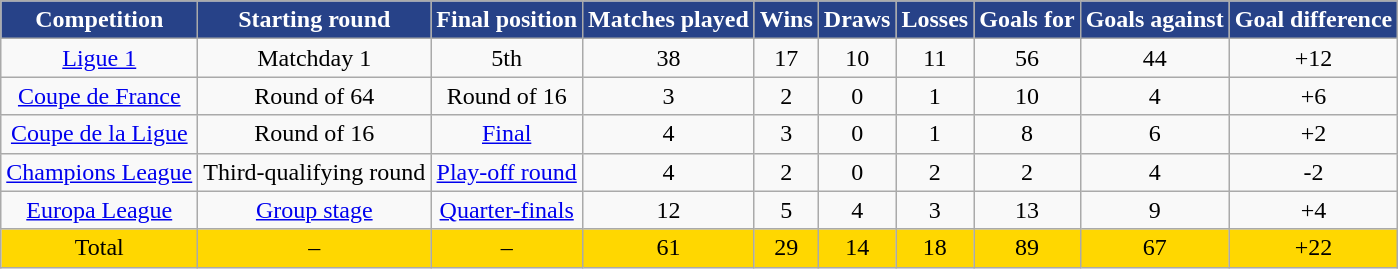<table class="wikitable alternance centre" style="text-align:center;">
<tr>
<th scope=col style="background:#274288; color: #FFF">Competition</th>
<th scope=col style="background:#274288; color: #FFF">Starting round</th>
<th scope=col style="background:#274288; color: #FFF">Final position</th>
<th scope=col style="background:#274288; color: #FFF">Matches played</th>
<th scope=col style="background:#274288; color: #FFF">Wins</th>
<th scope=col style="background:#274288; color: #FFF">Draws</th>
<th scope=col style="background:#274288; color: #FFF">Losses</th>
<th scope=col style="background:#274288; color: #FFF">Goals for</th>
<th scope=col style="background:#274288; color: #FFF">Goals against</th>
<th scope=col style="background:#274288; color: #FFF">Goal difference</th>
</tr>
<tr>
<td><a href='#'>Ligue 1</a></td>
<td>Matchday 1</td>
<td>5th</td>
<td>38</td>
<td>17</td>
<td>10</td>
<td>11</td>
<td>56</td>
<td>44</td>
<td>+12</td>
</tr>
<tr>
<td><a href='#'>Coupe de France</a></td>
<td>Round of 64</td>
<td>Round of 16</td>
<td>3</td>
<td>2</td>
<td>0</td>
<td>1</td>
<td>10</td>
<td>4</td>
<td>+6</td>
</tr>
<tr>
<td><a href='#'>Coupe de la Ligue</a></td>
<td>Round of 16</td>
<td><a href='#'>Final</a></td>
<td>4</td>
<td>3</td>
<td>0</td>
<td>1</td>
<td>8</td>
<td>6</td>
<td>+2</td>
</tr>
<tr>
<td><a href='#'>Champions League</a></td>
<td>Third-qualifying round</td>
<td><a href='#'>Play-off round</a></td>
<td>4</td>
<td>2</td>
<td>0</td>
<td>2</td>
<td>2</td>
<td>4</td>
<td>-2</td>
</tr>
<tr>
<td><a href='#'>Europa League</a></td>
<td><a href='#'>Group stage</a></td>
<td><a href='#'>Quarter-finals</a></td>
<td>12</td>
<td>5</td>
<td>4</td>
<td>3</td>
<td>13</td>
<td>9</td>
<td>+4</td>
</tr>
<tr bgcolor="FFD700">
<td>Total</td>
<td>–</td>
<td>–</td>
<td>61</td>
<td>29</td>
<td>14</td>
<td>18</td>
<td>89</td>
<td>67</td>
<td>+22</td>
</tr>
</table>
